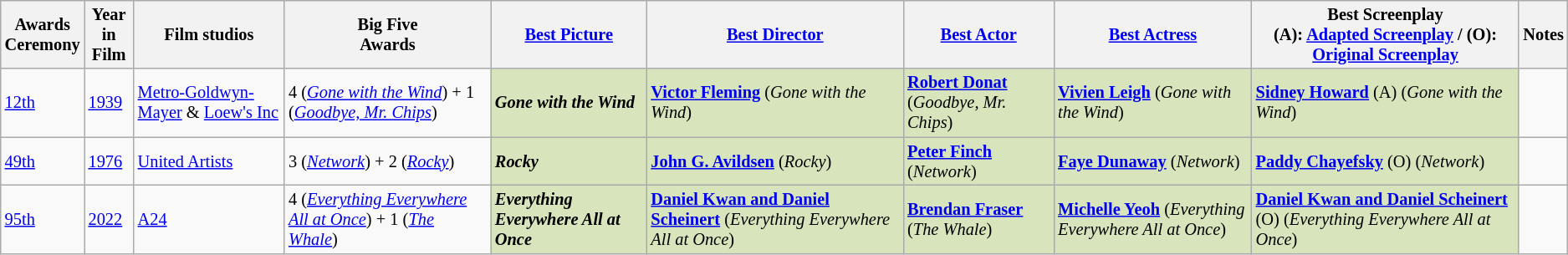<table class="wikitable sortable" style="width=90%; font-size:85%; white-space:wrap;">
<tr>
<th>Awards<br>Ceremony<br></th>
<th>Year<br>in Film<br></th>
<th>Film studios</th>
<th>Big Five<br>Awards<br></th>
<th><a href='#'>Best Picture</a><br></th>
<th><a href='#'>Best Director</a><br></th>
<th><a href='#'>Best Actor</a><br></th>
<th><a href='#'>Best Actress</a><br></th>
<th>Best Screenplay<br>(A): <a href='#'>Adapted Screenplay</a> / (O): <a href='#'>Original Screenplay</a><br></th>
<th>Notes<br></th>
</tr>
<tr>
<td><a href='#'>12th</a></td>
<td><a href='#'>1939</a></td>
<td><a href='#'>Metro-Goldwyn-Mayer</a> & <a href='#'>Loew's Inc</a></td>
<td>4 (<em><a href='#'>Gone with the Wind</a></em>) + 1 (<em><a href='#'>Goodbye, Mr. Chips</a></em>)</td>
<td bgcolor="D7E4BC"><strong><em>Gone with the Wind</em></strong></td>
<td bgcolor="D7E4BC"><strong><a href='#'>Victor Fleming</a></strong> (<em>Gone with the Wind</em>)</td>
<td bgcolor="D7E4BC"><strong><a href='#'>Robert Donat</a></strong> (<em>Goodbye, Mr. Chips</em>)</td>
<td bgcolor="D7E4BC"><strong><a href='#'>Vivien Leigh</a></strong> (<em>Gone with the Wind</em>)</td>
<td bgcolor="D7E4BC"><strong><a href='#'>Sidney Howard</a></strong> (A) (<em>Gone with the Wind</em>)</td>
<td></td>
</tr>
<tr>
<td data-sort-value="07th"><a href='#'>49th</a></td>
<td><a href='#'>1976</a></td>
<td><a href='#'>United Artists</a></td>
<td>3 (<em><a href='#'>Network</a></em>) + 2 (<em><a href='#'>Rocky</a></em>)</td>
<td bgcolor="D7E4BC"><strong><em>Rocky</em></strong></td>
<td bgcolor="D7E4BC"><strong><a href='#'>John G. Avildsen</a></strong> (<em>Rocky</em>)</td>
<td bgcolor="D7E4BC"><span><strong><a href='#'>Peter Finch</a></strong></span> (<em>Network</em>)</td>
<td bgcolor="D7E4BC"><strong><a href='#'>Faye Dunaway</a></strong> (<em>Network</em>)</td>
<td bgcolor="D7E4BC"><strong><a href='#'>Paddy Chayefsky</a></strong> (O) (<em>Network</em>)</td>
<td></td>
</tr>
<tr>
<td><a href='#'>95th</a></td>
<td><a href='#'>2022</a></td>
<td><a href='#'>A24</a></td>
<td>4 (<em><a href='#'>Everything Everywhere All at Once</a></em>) + 1 (<em><a href='#'>The Whale</a></em>)</td>
<td bgcolor="D7E4BC"><strong><em>Everything Everywhere All at Once</em></strong></td>
<td bgcolor="D7E4BC"><strong><a href='#'>Daniel Kwan and Daniel Scheinert</a></strong> (<em>Everything Everywhere All at Once</em>)</td>
<td bgcolor="D7E4BC"><strong><a href='#'>Brendan Fraser</a></strong> (<em>The Whale</em>)</td>
<td bgcolor="D7E4BC"><strong><a href='#'>Michelle Yeoh</a></strong> (<em>Everything Everywhere All at Once</em>)</td>
<td bgcolor="D7E4BC"><strong><a href='#'>Daniel Kwan and Daniel Scheinert</a></strong> (O) (<em>Everything Everywhere All at Once</em>)</td>
<td></td>
</tr>
</table>
